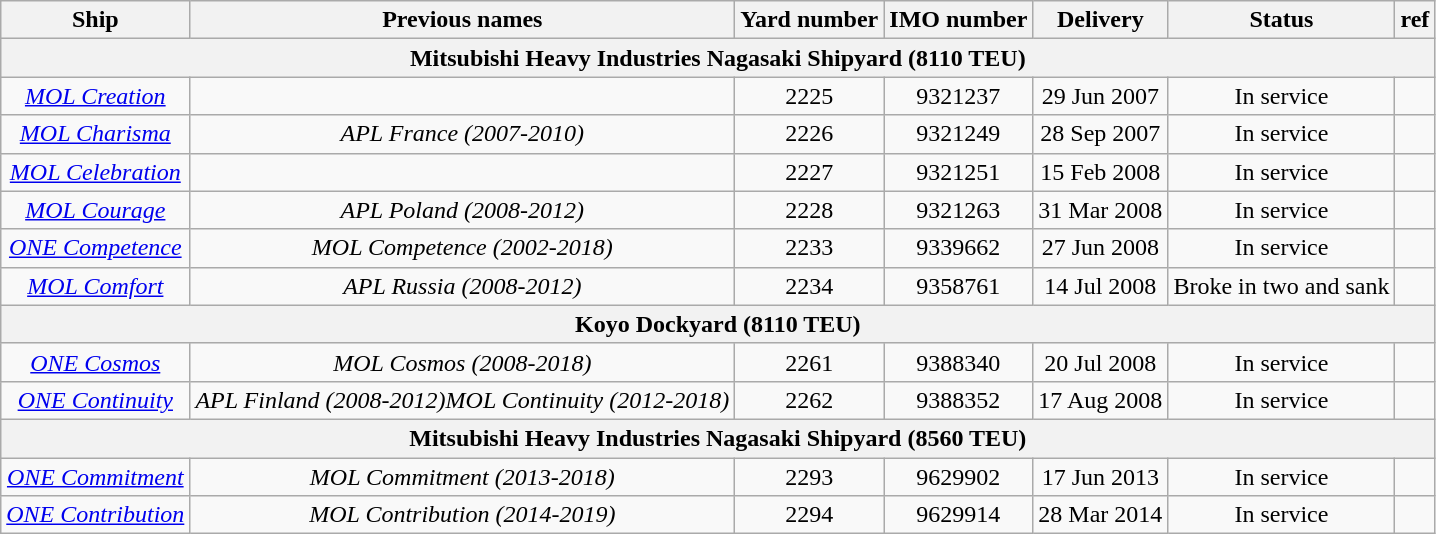<table class="wikitable" style="text-align:center">
<tr>
<th>Ship</th>
<th>Previous names</th>
<th>Yard number</th>
<th>IMO number</th>
<th>Delivery</th>
<th>Status</th>
<th>ref</th>
</tr>
<tr>
<th colspan="7">Mitsubishi Heavy Industries Nagasaki Shipyard (8110 TEU)</th>
</tr>
<tr>
<td><em><a href='#'>MOL Creation</a></em></td>
<td></td>
<td>2225</td>
<td>9321237</td>
<td>29 Jun 2007</td>
<td>In service</td>
<td></td>
</tr>
<tr>
<td><em><a href='#'>MOL Charisma</a></em></td>
<td><em>APL France (2007-2010)</em></td>
<td>2226</td>
<td>9321249</td>
<td>28 Sep 2007</td>
<td>In service</td>
<td></td>
</tr>
<tr>
<td><em><a href='#'>MOL Celebration</a></em></td>
<td></td>
<td>2227</td>
<td>9321251</td>
<td>15 Feb 2008</td>
<td>In service</td>
<td></td>
</tr>
<tr>
<td><em><a href='#'>MOL Courage</a></em></td>
<td><em>APL Poland (2008-2012)</em></td>
<td>2228</td>
<td>9321263</td>
<td>31 Mar 2008</td>
<td>In service</td>
<td></td>
</tr>
<tr>
<td><em><a href='#'>ONE Competence</a></em></td>
<td><em>MOL Competence (2002-2018)</em></td>
<td>2233</td>
<td>9339662</td>
<td>27 Jun 2008</td>
<td>In service</td>
<td></td>
</tr>
<tr>
<td><em><a href='#'>MOL Comfort</a></em></td>
<td><em>APL Russia (2008-2012)</em></td>
<td>2234</td>
<td>9358761</td>
<td>14 Jul 2008</td>
<td>Broke in two and sank</td>
<td></td>
</tr>
<tr>
<th colspan="7">Koyo Dockyard (8110 TEU)</th>
</tr>
<tr>
<td><em><a href='#'>ONE Cosmos</a></em></td>
<td><em>MOL Cosmos (2008-2018)</em></td>
<td>2261</td>
<td>9388340</td>
<td>20 Jul 2008</td>
<td>In service</td>
<td></td>
</tr>
<tr>
<td><em><a href='#'>ONE Continuity</a></em></td>
<td><em>APL Finland (2008-2012)</em><em>MOL Continuity (2012-2018)</em></td>
<td>2262</td>
<td>9388352</td>
<td>17 Aug 2008</td>
<td>In service</td>
<td></td>
</tr>
<tr>
<th colspan="7">Mitsubishi Heavy Industries Nagasaki Shipyard (8560 TEU)</th>
</tr>
<tr>
<td><em><a href='#'>ONE Commitment</a></em></td>
<td><em>MOL Commitment (2013-2018)</em></td>
<td>2293</td>
<td>9629902</td>
<td>17 Jun 2013</td>
<td>In service</td>
<td></td>
</tr>
<tr>
<td><em><a href='#'>ONE Contribution</a></em></td>
<td><em>MOL Contribution (2014-2019)</em></td>
<td>2294</td>
<td>9629914</td>
<td>28 Mar 2014</td>
<td>In service</td>
<td></td>
</tr>
</table>
